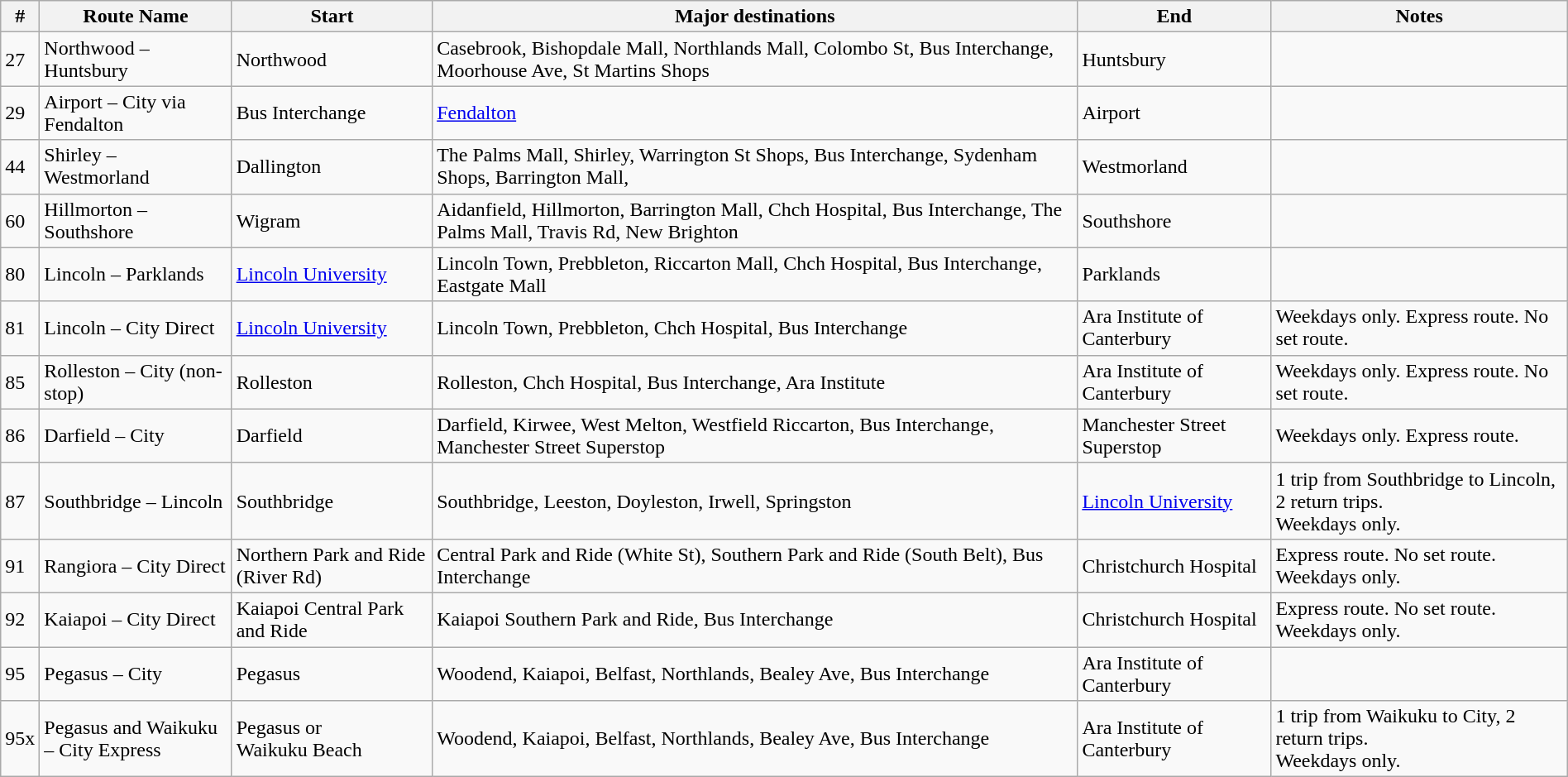<table class="wikitable" style="width:100%;">
<tr>
<th>#</th>
<th>Route Name</th>
<th>Start</th>
<th>Major destinations</th>
<th>End</th>
<th>Notes</th>
</tr>
<tr>
<td>27</td>
<td>Northwood – Huntsbury</td>
<td>Northwood</td>
<td>Casebrook, Bishopdale Mall, Northlands Mall, Colombo St, Bus Interchange, Moorhouse Ave, St Martins Shops</td>
<td>Huntsbury</td>
<td></td>
</tr>
<tr>
<td>29</td>
<td>Airport – City via Fendalton</td>
<td>Bus Interchange</td>
<td><a href='#'>Fendalton</a></td>
<td>Airport</td>
<td></td>
</tr>
<tr>
<td>44</td>
<td>Shirley –<br>Westmorland</td>
<td>Dallington</td>
<td>The Palms Mall, Shirley, Warrington St Shops, Bus Interchange, Sydenham Shops, Barrington Mall,</td>
<td>Westmorland</td>
<td></td>
</tr>
<tr>
<td>60</td>
<td>Hillmorton – Southshore</td>
<td>Wigram</td>
<td>Aidanfield, Hillmorton, Barrington Mall, Chch Hospital, Bus Interchange, The Palms Mall, Travis Rd, New Brighton</td>
<td>Southshore</td>
<td></td>
</tr>
<tr>
<td>80</td>
<td>Lincoln – Parklands</td>
<td><a href='#'>Lincoln University</a></td>
<td>Lincoln Town, Prebbleton, Riccarton Mall, Chch Hospital, Bus Interchange, Eastgate Mall</td>
<td>Parklands</td>
<td></td>
</tr>
<tr>
<td>81</td>
<td>Lincoln – City Direct</td>
<td><a href='#'>Lincoln University</a></td>
<td>Lincoln Town, Prebbleton, Chch Hospital, Bus Interchange</td>
<td>Ara Institute of Canterbury</td>
<td>Weekdays only. Express route. No set route.</td>
</tr>
<tr>
<td>85</td>
<td>Rolleston – City (non-stop)</td>
<td>Rolleston</td>
<td>Rolleston, Chch Hospital, Bus Interchange, Ara Institute</td>
<td>Ara Institute of Canterbury</td>
<td>Weekdays only. Express route. No set route.</td>
</tr>
<tr>
<td>86</td>
<td>Darfield – City</td>
<td>Darfield</td>
<td>Darfield, Kirwee, West Melton, Westfield Riccarton, Bus Interchange, Manchester Street Superstop</td>
<td>Manchester Street Superstop</td>
<td>Weekdays only. Express route.</td>
</tr>
<tr>
<td>87</td>
<td>Southbridge – Lincoln</td>
<td>Southbridge</td>
<td>Southbridge, Leeston, Doyleston, Irwell, Springston</td>
<td><a href='#'>Lincoln University</a></td>
<td>1 trip from Southbridge to Lincoln, 2 return trips.<br>Weekdays only.</td>
</tr>
<tr>
<td>91</td>
<td>Rangiora – City Direct</td>
<td>Northern Park and Ride<br>(River Rd)</td>
<td>Central Park and Ride (White St), Southern Park and Ride (South Belt), Bus Interchange</td>
<td>Christchurch Hospital</td>
<td>Express route. No set route. Weekdays only.</td>
</tr>
<tr>
<td>92</td>
<td>Kaiapoi – City Direct</td>
<td>Kaiapoi Central Park and Ride</td>
<td>Kaiapoi Southern Park and Ride, Bus Interchange</td>
<td>Christchurch Hospital</td>
<td>Express route. No set route. Weekdays only.</td>
</tr>
<tr>
<td>95</td>
<td>Pegasus – City</td>
<td>Pegasus</td>
<td>Woodend, Kaiapoi, Belfast, Northlands, Bealey Ave, Bus Interchange</td>
<td>Ara Institute of Canterbury</td>
<td></td>
</tr>
<tr>
<td>95x</td>
<td>Pegasus and Waikuku<br>– City Express</td>
<td>Pegasus or<br>Waikuku Beach</td>
<td>Woodend, Kaiapoi, Belfast, Northlands, Bealey Ave, Bus Interchange</td>
<td>Ara Institute of Canterbury</td>
<td>1 trip from Waikuku to City, 2 return trips.<br>Weekdays only.</td>
</tr>
</table>
